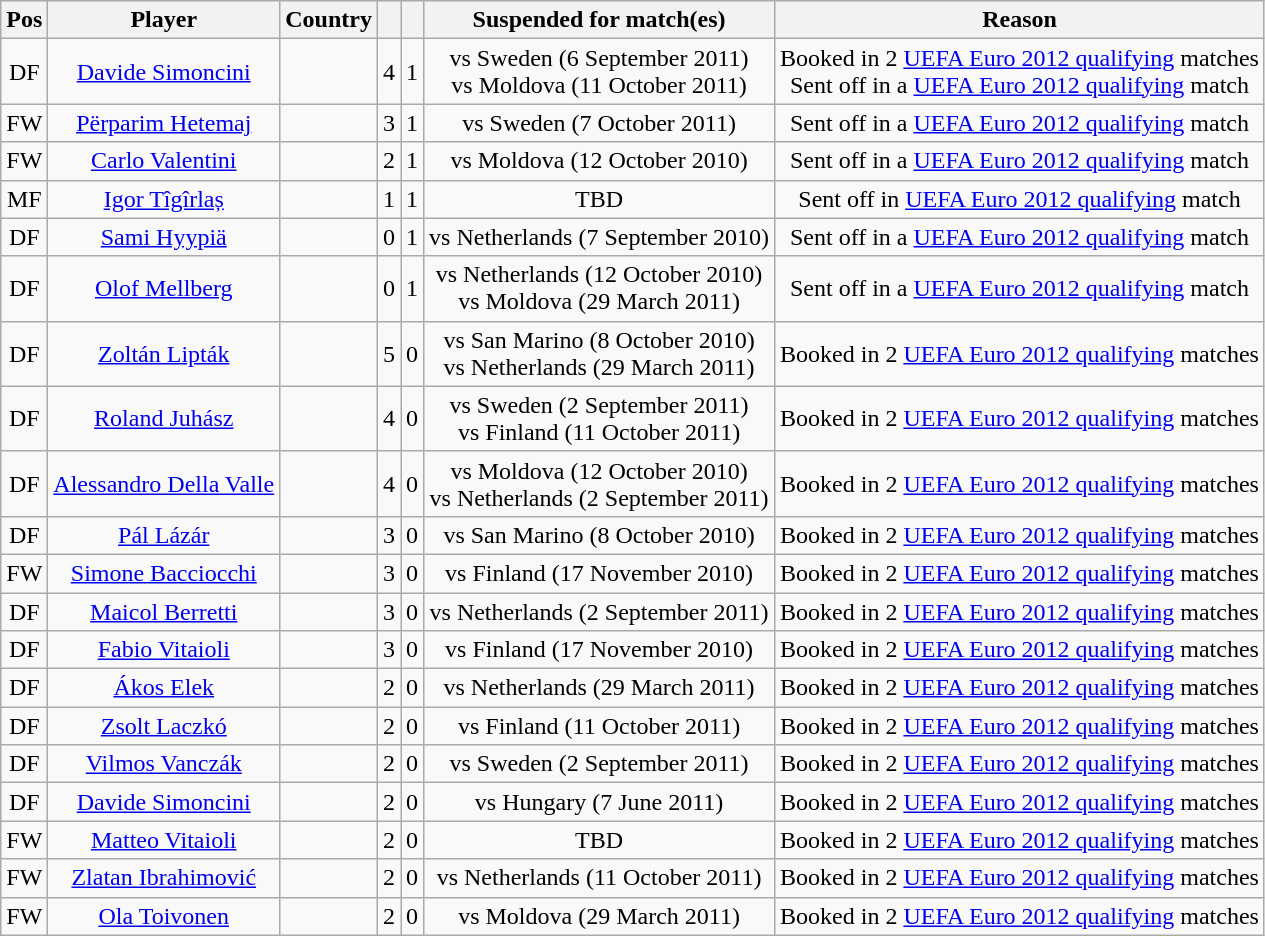<table class="wikitable" style="text-align: center;">
<tr>
<th>Pos</th>
<th>Player</th>
<th>Country</th>
<th></th>
<th></th>
<th>Suspended for match(es)</th>
<th>Reason</th>
</tr>
<tr>
<td>DF</td>
<td><a href='#'>Davide Simoncini</a></td>
<td align-"left"></td>
<td>4</td>
<td>1</td>
<td>vs Sweden (6 September 2011)<br>vs Moldova (11 October 2011)</td>
<td>Booked in 2 <a href='#'>UEFA Euro 2012 qualifying</a> matches<br>Sent off in a <a href='#'>UEFA Euro 2012 qualifying</a> match</td>
</tr>
<tr>
<td>FW</td>
<td><a href='#'>Përparim Hetemaj</a></td>
<td align="left"></td>
<td>3</td>
<td>1</td>
<td>vs Sweden (7 October 2011)</td>
<td>Sent off in a <a href='#'>UEFA Euro 2012 qualifying</a> match</td>
</tr>
<tr>
<td>FW</td>
<td><a href='#'>Carlo Valentini</a></td>
<td align="left"></td>
<td>2</td>
<td>1</td>
<td>vs Moldova (12 October 2010)</td>
<td>Sent off in a <a href='#'>UEFA Euro 2012 qualifying</a> match</td>
</tr>
<tr>
<td>MF</td>
<td><a href='#'>Igor Tîgîrlaș</a></td>
<td style="text-align:left;"></td>
<td>1</td>
<td>1</td>
<td>TBD</td>
<td>Sent off in <a href='#'>UEFA Euro 2012 qualifying</a> match</td>
</tr>
<tr>
<td>DF</td>
<td><a href='#'>Sami Hyypiä</a></td>
<td style="text-align:left;"></td>
<td>0</td>
<td>1</td>
<td>vs Netherlands (7 September 2010)</td>
<td>Sent off in a <a href='#'>UEFA Euro 2012 qualifying</a> match</td>
</tr>
<tr>
<td>DF</td>
<td><a href='#'>Olof Mellberg</a></td>
<td align="left"></td>
<td>0</td>
<td>1</td>
<td>vs Netherlands (12 October 2010)<br>vs Moldova (29 March 2011)</td>
<td>Sent off in a <a href='#'>UEFA Euro 2012 qualifying</a> match</td>
</tr>
<tr>
<td>DF</td>
<td><a href='#'>Zoltán Lipták</a></td>
<td style="text-align:left;"></td>
<td>5</td>
<td>0</td>
<td>vs San Marino (8 October 2010)<br>vs Netherlands (29 March 2011)</td>
<td>Booked in 2 <a href='#'>UEFA Euro 2012 qualifying</a> matches</td>
</tr>
<tr>
<td>DF</td>
<td><a href='#'>Roland Juhász</a></td>
<td style="text-align:left;"></td>
<td>4</td>
<td>0</td>
<td>vs Sweden (2 September 2011)<br>vs Finland (11 October 2011)</td>
<td>Booked in 2 <a href='#'>UEFA Euro 2012 qualifying</a> matches</td>
</tr>
<tr>
<td>DF</td>
<td><a href='#'>Alessandro Della Valle</a></td>
<td style="text-align:left;"></td>
<td>4</td>
<td>0</td>
<td>vs Moldova (12 October 2010)<br>vs Netherlands (2 September 2011)</td>
<td>Booked in 2 <a href='#'>UEFA Euro 2012 qualifying</a> matches</td>
</tr>
<tr>
<td>DF</td>
<td><a href='#'>Pál Lázár</a></td>
<td style="text-align:left;"></td>
<td>3</td>
<td>0</td>
<td>vs San Marino (8 October 2010)</td>
<td>Booked in 2 <a href='#'>UEFA Euro 2012 qualifying</a> matches</td>
</tr>
<tr>
<td>FW</td>
<td><a href='#'>Simone Bacciocchi</a></td>
<td align="left"></td>
<td>3</td>
<td>0</td>
<td>vs Finland (17 November 2010)</td>
<td>Booked in 2 <a href='#'>UEFA Euro 2012 qualifying</a> matches</td>
</tr>
<tr>
<td>DF</td>
<td><a href='#'>Maicol Berretti</a></td>
<td style="text-align:left;"></td>
<td>3</td>
<td>0</td>
<td>vs Netherlands (2 September 2011)</td>
<td>Booked in 2 <a href='#'>UEFA Euro 2012 qualifying</a> matches</td>
</tr>
<tr>
<td>DF</td>
<td><a href='#'>Fabio Vitaioli</a></td>
<td align="left"></td>
<td>3</td>
<td>0</td>
<td>vs Finland (17 November 2010)</td>
<td>Booked in 2 <a href='#'>UEFA Euro 2012 qualifying</a> matches</td>
</tr>
<tr>
<td>DF</td>
<td><a href='#'>Ákos Elek</a></td>
<td style="text-align:left;"></td>
<td>2</td>
<td>0</td>
<td>vs Netherlands (29 March 2011)</td>
<td>Booked in 2 <a href='#'>UEFA Euro 2012 qualifying</a> matches</td>
</tr>
<tr>
<td>DF</td>
<td><a href='#'>Zsolt Laczkó</a></td>
<td align="left"></td>
<td>2</td>
<td>0</td>
<td>vs Finland (11 October 2011)</td>
<td>Booked in 2 <a href='#'>UEFA Euro 2012 qualifying</a> matches</td>
</tr>
<tr>
<td>DF</td>
<td><a href='#'>Vilmos Vanczák</a></td>
<td style="text-align:left;"></td>
<td>2</td>
<td>0</td>
<td>vs Sweden (2 September 2011)</td>
<td>Booked in 2 <a href='#'>UEFA Euro 2012 qualifying</a> matches</td>
</tr>
<tr>
<td>DF</td>
<td><a href='#'>Davide Simoncini</a></td>
<td align="left"></td>
<td>2</td>
<td>0</td>
<td>vs Hungary (7 June 2011)</td>
<td>Booked in 2 <a href='#'>UEFA Euro 2012 qualifying</a> matches</td>
</tr>
<tr>
<td>FW</td>
<td><a href='#'>Matteo Vitaioli</a></td>
<td style="text-align:left;"></td>
<td>2</td>
<td>0</td>
<td>TBD</td>
<td>Booked in 2 <a href='#'>UEFA Euro 2012 qualifying</a> matches</td>
</tr>
<tr>
<td>FW</td>
<td><a href='#'>Zlatan Ibrahimović</a></td>
<td align="left"></td>
<td>2</td>
<td>0</td>
<td>vs Netherlands (11 October 2011)</td>
<td>Booked in 2 <a href='#'>UEFA Euro 2012 qualifying</a> matches</td>
</tr>
<tr>
<td>FW</td>
<td><a href='#'>Ola Toivonen</a></td>
<td align="left"></td>
<td>2</td>
<td>0</td>
<td>vs Moldova (29 March 2011)</td>
<td>Booked in 2 <a href='#'>UEFA Euro 2012 qualifying</a> matches</td>
</tr>
</table>
